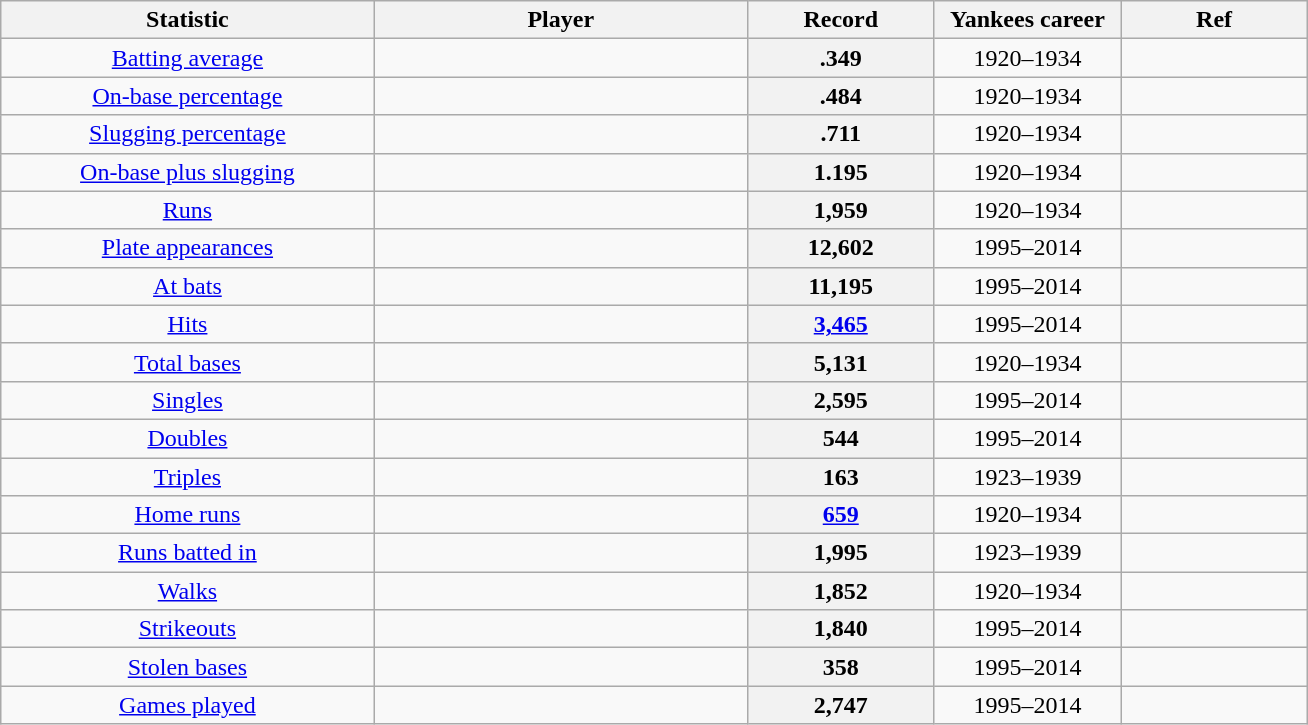<table class="wikitable sortable" style="text-align:center" width="69%">
<tr>
<th scope="col" width=20%>Statistic</th>
<th scope="col" width=20%>Player</th>
<th scope="col" width=10% class="unsortable">Record</th>
<th scope="col" width=10%>Yankees career</th>
<th scope="col" width=10% class="unsortable">Ref</th>
</tr>
<tr>
<td><a href='#'>Batting average</a></td>
<td></td>
<th scope="row">.349</th>
<td>1920–1934</td>
<td></td>
</tr>
<tr>
<td><a href='#'>On-base percentage</a></td>
<td></td>
<th scope="row">.484</th>
<td>1920–1934</td>
<td></td>
</tr>
<tr>
<td><a href='#'>Slugging percentage</a></td>
<td></td>
<th scope="row">.711</th>
<td>1920–1934</td>
<td></td>
</tr>
<tr>
<td><a href='#'>On-base plus slugging</a></td>
<td></td>
<th scope="row">1.195</th>
<td>1920–1934</td>
<td></td>
</tr>
<tr>
<td><a href='#'>Runs</a></td>
<td></td>
<th scope="row">1,959</th>
<td>1920–1934</td>
<td></td>
</tr>
<tr>
<td><a href='#'>Plate appearances</a></td>
<td></td>
<th scope="row">12,602</th>
<td>1995–2014</td>
<td></td>
</tr>
<tr>
<td><a href='#'>At bats</a></td>
<td></td>
<th scope="row">11,195</th>
<td>1995–2014</td>
<td></td>
</tr>
<tr>
<td><a href='#'>Hits</a></td>
<td></td>
<th scope="row"><a href='#'>3,465</a></th>
<td>1995–2014</td>
<td></td>
</tr>
<tr>
<td><a href='#'>Total bases</a></td>
<td></td>
<th scope="row">5,131</th>
<td>1920–1934</td>
<td></td>
</tr>
<tr>
<td><a href='#'>Singles</a></td>
<td></td>
<th scope="row">2,595</th>
<td>1995–2014</td>
<td></td>
</tr>
<tr>
<td><a href='#'>Doubles</a></td>
<td></td>
<th scope="row">544</th>
<td>1995–2014</td>
<td></td>
</tr>
<tr>
<td><a href='#'>Triples</a></td>
<td></td>
<th scope="row">163</th>
<td>1923–1939</td>
<td></td>
</tr>
<tr>
<td><a href='#'>Home runs</a></td>
<td></td>
<th scope="row"><a href='#'>659</a></th>
<td>1920–1934</td>
<td></td>
</tr>
<tr>
<td><a href='#'>Runs batted in</a></td>
<td></td>
<th scope="row">1,995</th>
<td>1923–1939</td>
<td></td>
</tr>
<tr>
<td><a href='#'>Walks</a></td>
<td></td>
<th scope="row">1,852</th>
<td>1920–1934</td>
<td></td>
</tr>
<tr>
<td><a href='#'>Strikeouts</a></td>
<td></td>
<th scope="row">1,840</th>
<td>1995–2014</td>
<td></td>
</tr>
<tr>
<td><a href='#'>Stolen bases</a></td>
<td></td>
<th scope="row">358</th>
<td>1995–2014</td>
<td></td>
</tr>
<tr>
<td><a href='#'>Games played</a></td>
<td></td>
<th scope="row">2,747</th>
<td>1995–2014</td>
<td></td>
</tr>
</table>
